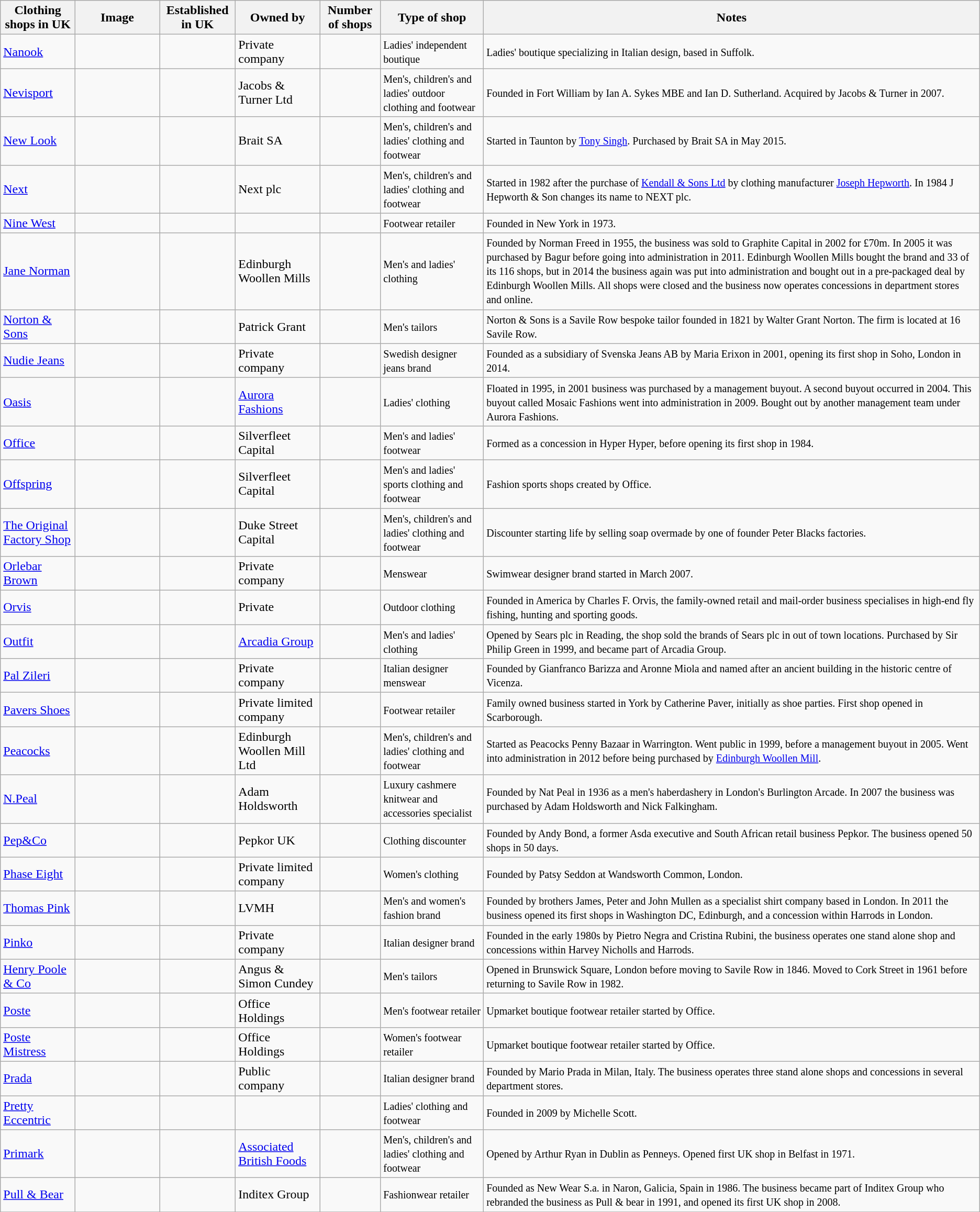<table class="wikitable sortable">
<tr>
<th>Clothing shops in UK</th>
<th style="width:100px;" class="unsortable">Image</th>
<th data-sort-type="number">Established in UK</th>
<th>Owned by</th>
<th>Number of shops</th>
<th>Type of shop</th>
<th>Notes</th>
</tr>
<tr>
<td><a href='#'>Nanook</a></td>
<td></td>
<td></td>
<td>Private company</td>
<td></td>
<td><small>Ladies' independent boutique</small></td>
<td><small>Ladies' boutique specializing in Italian design, based in Suffolk.</small></td>
</tr>
<tr>
<td><a href='#'>Nevisport</a></td>
<td></td>
<td></td>
<td>Jacobs & Turner Ltd</td>
<td></td>
<td><small>Men's, children's and ladies' outdoor clothing and footwear</small></td>
<td><small>Founded in Fort William by Ian A. Sykes MBE and Ian D. Sutherland. Acquired by Jacobs & Turner in 2007.</small></td>
</tr>
<tr>
<td><a href='#'>New Look</a></td>
<td></td>
<td></td>
<td>Brait SA</td>
<td></td>
<td><small>Men's, children's and ladies' clothing and footwear</small></td>
<td><small>Started in Taunton by <a href='#'>Tony Singh</a>. Purchased by Brait SA in May 2015.</small></td>
</tr>
<tr>
<td><a href='#'>Next</a></td>
<td></td>
<td></td>
<td>Next plc</td>
<td></td>
<td><small>Men's, children's and ladies' clothing and footwear</small></td>
<td><small>Started in 1982 after the purchase of <a href='#'>Kendall & Sons Ltd</a> by clothing manufacturer <a href='#'>Joseph Hepworth</a>. In 1984 J Hepworth & Son changes its name to NEXT plc.</small></td>
</tr>
<tr>
<td><a href='#'>Nine West</a></td>
<td></td>
<td></td>
<td></td>
<td></td>
<td><small>Footwear retailer</small></td>
<td><small>Founded in New York in 1973.</small></td>
</tr>
<tr>
<td><a href='#'>Jane Norman</a></td>
<td></td>
<td></td>
<td>Edinburgh Woollen Mills</td>
<td></td>
<td><small>Men's and ladies' clothing</small></td>
<td><small>Founded by Norman Freed in 1955, the business was sold to Graphite Capital in 2002 for £70m. In 2005 it was purchased by Bagur before going into administration in 2011. Edinburgh Woollen Mills bought the brand and 33 of its 116 shops, but in 2014 the business again was put into administration and bought out in a pre-packaged deal by Edinburgh Woollen Mills. All shops were closed and the business now operates concessions in department stores and online.</small></td>
</tr>
<tr>
<td><a href='#'>Norton & Sons</a></td>
<td></td>
<td></td>
<td>Patrick Grant</td>
<td></td>
<td><small>Men's tailors</small></td>
<td><small>Norton & Sons is a Savile Row bespoke tailor founded in 1821 by Walter Grant Norton. The firm is located at 16 Savile Row.</small></td>
</tr>
<tr>
<td><a href='#'>Nudie Jeans</a></td>
<td></td>
<td></td>
<td>Private company</td>
<td></td>
<td><small>Swedish designer jeans brand</small></td>
<td><small>Founded as a subsidiary of Svenska Jeans AB by Maria Erixon in 2001, opening its first shop in Soho, London in 2014.</small></td>
</tr>
<tr>
<td><a href='#'>Oasis</a></td>
<td></td>
<td></td>
<td><a href='#'>Aurora Fashions</a></td>
<td></td>
<td><small>Ladies' clothing </small></td>
<td><small>Floated in 1995, in 2001 business was purchased by a management buyout. A second buyout occurred in 2004. This buyout called Mosaic Fashions went into administration in 2009. Bought out by another management team under Aurora Fashions.</small></td>
</tr>
<tr>
<td><a href='#'>Office</a></td>
<td></td>
<td></td>
<td>Silverfleet Capital</td>
<td></td>
<td><small>Men's and ladies' footwear</small></td>
<td><small>Formed as a concession in Hyper Hyper, before opening its first shop in 1984.</small></td>
</tr>
<tr>
<td><a href='#'>Offspring</a></td>
<td></td>
<td></td>
<td>Silverfleet Capital</td>
<td></td>
<td><small>Men's and ladies' sports clothing and footwear</small></td>
<td><small>Fashion sports shops created by Office.</small></td>
</tr>
<tr>
<td><a href='#'>The Original Factory Shop</a></td>
<td></td>
<td></td>
<td>Duke Street Capital</td>
<td></td>
<td><small>Men's, children's and ladies' clothing and footwear</small></td>
<td><small>Discounter starting life by selling soap overmade by one of founder Peter Blacks factories.</small></td>
</tr>
<tr>
<td><a href='#'>Orlebar Brown</a></td>
<td></td>
<td></td>
<td>Private company</td>
<td></td>
<td><small>Menswear</small></td>
<td><small>Swimwear designer brand started in March 2007.</small></td>
</tr>
<tr>
<td><a href='#'>Orvis</a></td>
<td></td>
<td></td>
<td>Private</td>
<td></td>
<td><small>Outdoor clothing</small></td>
<td><small>Founded in America by Charles F. Orvis, the family-owned retail and mail-order business specialises in high-end fly fishing, hunting and sporting goods.</small></td>
</tr>
<tr>
<td><a href='#'>Outfit</a></td>
<td></td>
<td></td>
<td><a href='#'>Arcadia Group</a></td>
<td></td>
<td><small>Men's and ladies' clothing</small></td>
<td><small>Opened by Sears plc in Reading, the shop sold the brands of Sears plc in out of town locations. Purchased by Sir Philip Green in 1999, and became part of Arcadia Group.</small></td>
</tr>
<tr>
<td><a href='#'>Pal Zileri</a></td>
<td></td>
<td></td>
<td>Private company</td>
<td></td>
<td><small>Italian designer menswear</small></td>
<td><small>Founded by Gianfranco Barizza and Aronne Miola and named after an ancient building in the historic centre of Vicenza.</small></td>
</tr>
<tr>
<td><a href='#'>Pavers Shoes</a></td>
<td></td>
<td></td>
<td>Private limited company</td>
<td></td>
<td><small>Footwear retailer</small></td>
<td><small>Family owned business started in York by Catherine Paver, initially as shoe parties. First shop opened in Scarborough.</small></td>
</tr>
<tr>
<td><a href='#'>Peacocks</a></td>
<td></td>
<td></td>
<td>Edinburgh Woollen Mill Ltd</td>
<td></td>
<td><small>Men's, children's and ladies' clothing and footwear</small></td>
<td><small>Started as Peacocks Penny Bazaar in Warrington. Went public in 1999, before a management buyout in 2005. Went into administration in 2012 before being purchased by <a href='#'>Edinburgh Woollen Mill</a>.</small></td>
</tr>
<tr>
<td><a href='#'>N.Peal</a></td>
<td></td>
<td></td>
<td>Adam Holdsworth</td>
<td></td>
<td><small>Luxury cashmere knitwear and accessories specialist</small></td>
<td><small>Founded by Nat Peal in 1936 as a men's haberdashery in London's Burlington Arcade. In 2007 the business was purchased by Adam Holdsworth and Nick Falkingham.</small></td>
</tr>
<tr>
<td><a href='#'>Pep&Co</a></td>
<td></td>
<td></td>
<td>Pepkor UK</td>
<td></td>
<td><small>Clothing discounter</small></td>
<td><small>Founded by Andy Bond, a former Asda executive and South African retail business Pepkor. The business opened 50 shops in 50 days.</small></td>
</tr>
<tr>
<td><a href='#'>Phase Eight</a></td>
<td></td>
<td></td>
<td>Private limited company</td>
<td></td>
<td><small>Women's clothing</small></td>
<td><small>Founded by Patsy Seddon at Wandsworth Common, London.</small></td>
</tr>
<tr>
<td><a href='#'>Thomas Pink</a></td>
<td></td>
<td></td>
<td>LVMH</td>
<td></td>
<td><small>Men's and women's fashion brand</small></td>
<td><small>Founded by brothers James, Peter and John Mullen as a specialist shirt company based in London. In 2011 the business opened its first shops in Washington DC, Edinburgh, and a concession within Harrods in London.</small></td>
</tr>
<tr>
<td><a href='#'>Pinko</a></td>
<td></td>
<td></td>
<td>Private company</td>
<td></td>
<td><small>Italian designer brand</small></td>
<td><small>Founded in the early 1980s by Pietro Negra and Cristina Rubini, the business operates one stand alone shop and concessions within Harvey Nicholls and Harrods.</small></td>
</tr>
<tr>
<td><a href='#'>Henry Poole & Co</a></td>
<td></td>
<td></td>
<td>Angus & Simon Cundey</td>
<td></td>
<td><small>Men's tailors</small></td>
<td><small>Opened in Brunswick Square, London before moving to Savile Row in 1846. Moved to Cork Street in 1961 before returning to Savile Row in 1982.</small></td>
</tr>
<tr>
<td><a href='#'>Poste</a></td>
<td></td>
<td></td>
<td>Office Holdings</td>
<td></td>
<td><small>Men's footwear retailer</small></td>
<td><small>Upmarket boutique footwear retailer started by Office.</small></td>
</tr>
<tr>
<td><a href='#'>Poste Mistress</a></td>
<td></td>
<td></td>
<td>Office Holdings</td>
<td></td>
<td><small>Women's footwear retailer</small></td>
<td><small>Upmarket boutique footwear retailer started by Office.</small></td>
</tr>
<tr>
<td><a href='#'>Prada</a></td>
<td></td>
<td></td>
<td>Public company</td>
<td></td>
<td><small>Italian designer brand</small></td>
<td><small>Founded by Mario Prada in Milan, Italy. The business operates three stand alone shops and concessions in several department stores.</small></td>
</tr>
<tr>
<td><a href='#'>Pretty Eccentric</a></td>
<td></td>
<td></td>
<td></td>
<td></td>
<td><small>Ladies' clothing and footwear</small></td>
<td><small>Founded in 2009 by Michelle Scott.</small></td>
</tr>
<tr>
<td><a href='#'>Primark</a></td>
<td></td>
<td></td>
<td><a href='#'>Associated British Foods</a></td>
<td></td>
<td><small>Men's, children's and ladies' clothing and footwear</small></td>
<td><small>Opened by Arthur Ryan in Dublin as Penneys. Opened first UK shop in Belfast in 1971.</small></td>
</tr>
<tr>
<td><a href='#'>Pull & Bear</a></td>
<td></td>
<td></td>
<td>Inditex Group</td>
<td></td>
<td><small>Fashionwear retailer</small></td>
<td><small>Founded as New Wear S.a. in Naron, Galicia, Spain in 1986. The business became part of Inditex Group who rebranded the business as Pull & bear in 1991, and opened its first UK shop in 2008.</small></td>
</tr>
<tr>
</tr>
</table>
